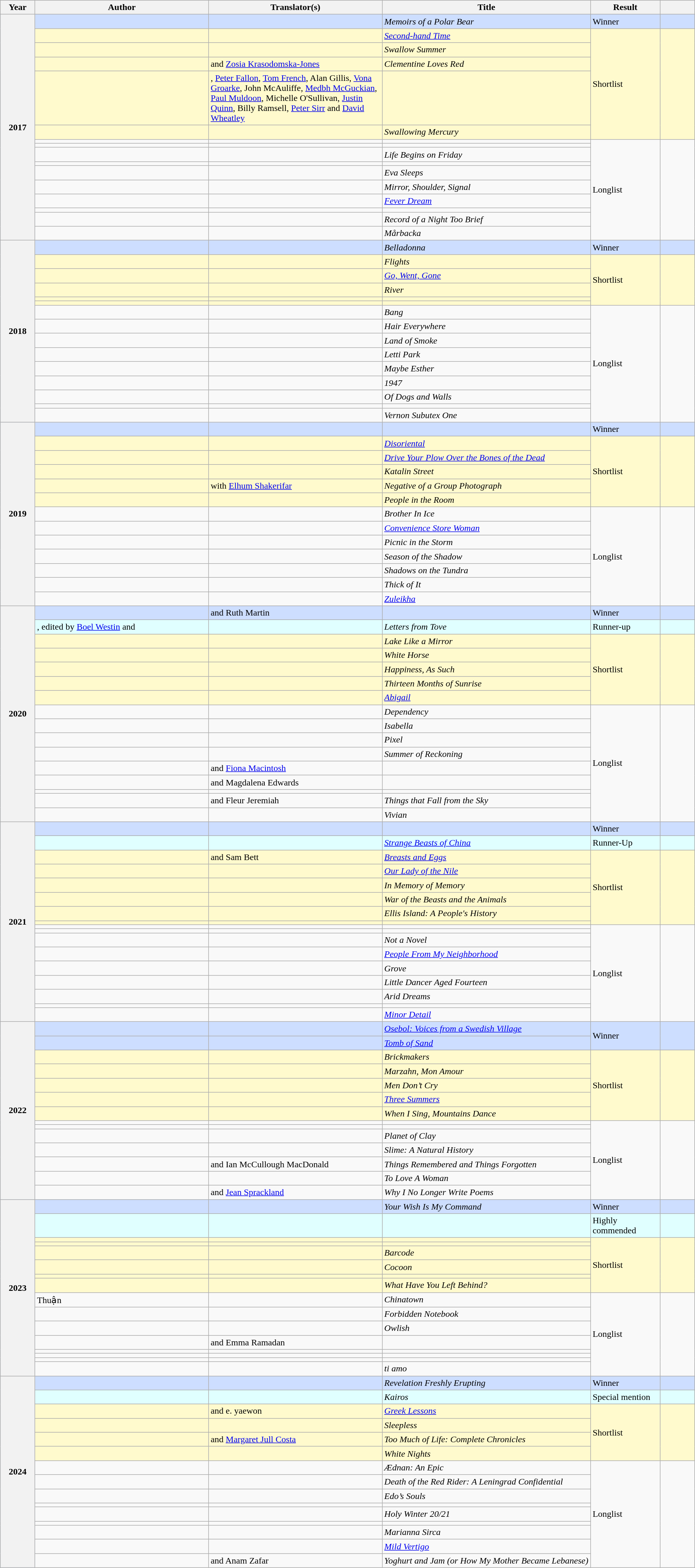<table class="wikitable sortable" border="1">
<tr>
<th scope="col" style="width:5%">Year</th>
<th scope="col" style="width:25%">Author</th>
<th scope="col" style="width:25%">Translator(s)</th>
<th scope="col" style="width:30%">Title</th>
<th scope="col" style="width:10%">Result</th>
<th scope="col" style="width:5%"></th>
</tr>
<tr style="background:#cddeff">
<th rowspan="16">2017</th>
<td></td>
<td></td>
<td><em>Memoirs of a Polar Bear</em></td>
<td>Winner</td>
<td></td>
</tr>
<tr style="background:LemonChiffon;" color:black>
<td></td>
<td></td>
<td><em><a href='#'>Second-hand Time</a></em></td>
<td rowspan="5">Shortlist</td>
<td rowspan="5"></td>
</tr>
<tr style="background:LemonChiffon;" color:black>
<td></td>
<td></td>
<td><em>Swallow Summer</em></td>
</tr>
<tr style="background:LemonChiffon;" color:black>
<td></td>
<td> and <a href='#'>Zosia Krasodomska-Jones</a></td>
<td><em>Clementine Loves Red</em></td>
</tr>
<tr style="background:LemonChiffon;" color:black>
<td></td>
<td>, <a href='#'>Peter Fallon</a>, <a href='#'>Tom French</a>, Alan Gillis, <a href='#'>Vona Groarke</a>, John McAuliffe, <a href='#'>Medbh McGuckian</a>, <a href='#'>Paul Muldoon</a>, Michelle O'Sullivan, <a href='#'>Justin Quinn</a>, Billy Ramsell, <a href='#'>Peter Sirr</a> and <a href='#'>David Wheatley</a></td>
<td><em></em></td>
</tr>
<tr style="background:LemonChiffon;" color:black>
<td></td>
<td></td>
<td><em>Swallowing Mercury</em></td>
</tr>
<tr>
<td></td>
<td></td>
<td><em></em></td>
<td rowspan="10">Longlist</td>
<td rowspan="10"></td>
</tr>
<tr>
<td></td>
<td></td>
<td><em></em></td>
</tr>
<tr>
<td></td>
<td></td>
<td><em>Life Begins on Friday</em></td>
</tr>
<tr>
<td></td>
<td></td>
<td><em></em></td>
</tr>
<tr>
<td></td>
<td></td>
<td><em>Eva Sleeps</em></td>
</tr>
<tr>
<td></td>
<td></td>
<td><em>Mirror, Shoulder, Signal</em></td>
</tr>
<tr>
<td></td>
<td></td>
<td><em><a href='#'>Fever Dream</a></em></td>
</tr>
<tr>
<td></td>
<td></td>
<td><em></em></td>
</tr>
<tr>
<td></td>
<td></td>
<td><em>Record of a Night Too Brief</em></td>
</tr>
<tr>
<td></td>
<td></td>
<td><em>Mårbacka</em></td>
</tr>
<tr style="background:#cddeff">
<th rowspan="15">2018</th>
<td></td>
<td></td>
<td><em>Belladonna</em></td>
<td>Winner</td>
<td></td>
</tr>
<tr style="background:LemonChiffon;" color:black>
<td></td>
<td></td>
<td><em>Flights</em></td>
<td rowspan="5">Shortlist</td>
<td rowspan="5"></td>
</tr>
<tr style="background:LemonChiffon;" color:black>
<td></td>
<td></td>
<td><a href='#'><em>Go, Went, Gone</em></a></td>
</tr>
<tr style="background:LemonChiffon;" color:black>
<td></td>
<td></td>
<td><em>River</em></td>
</tr>
<tr style="background:LemonChiffon;" color:black>
<td></td>
<td></td>
<td><em></em></td>
</tr>
<tr style="background:LemonChiffon;" color:black>
<td></td>
<td></td>
<td><em></em></td>
</tr>
<tr>
<td></td>
<td></td>
<td><em>Bang</em></td>
<td rowspan="9">Longlist</td>
<td rowspan="9"></td>
</tr>
<tr>
<td></td>
<td></td>
<td><em>Hair Everywhere</em></td>
</tr>
<tr>
<td></td>
<td></td>
<td><em>Land of Smoke</em></td>
</tr>
<tr>
<td></td>
<td></td>
<td><em>Letti Park</em></td>
</tr>
<tr>
<td></td>
<td></td>
<td><em>Maybe Esther</em></td>
</tr>
<tr>
<td></td>
<td></td>
<td><em>1947</em></td>
</tr>
<tr>
<td></td>
<td></td>
<td><em>Of Dogs and Walls</em></td>
</tr>
<tr>
<td></td>
<td></td>
<td><em></em></td>
</tr>
<tr>
<td></td>
<td></td>
<td><em>Vernon Subutex One</em></td>
</tr>
<tr style="background:#cddeff">
<th rowspan="13">2019</th>
<td></td>
<td></td>
<td></td>
<td>Winner</td>
<td></td>
</tr>
<tr style="background:LemonChiffon;" color:black>
<td></td>
<td></td>
<td><em><a href='#'>Disoriental</a></em></td>
<td rowspan="5">Shortlist</td>
<td rowspan="5"></td>
</tr>
<tr style="background:LemonChiffon;" color:black>
<td></td>
<td></td>
<td><a href='#'><em>Drive Your Plow Over the Bones of the Dead</em></a></td>
</tr>
<tr style="background:LemonChiffon;" color:black>
<td></td>
<td></td>
<td><em>Katalin Street</em></td>
</tr>
<tr style="background:LemonChiffon;" color:black>
<td></td>
<td> with <a href='#'>Elhum Shakerifar</a></td>
<td><em>Negative of a Group Photograph</em></td>
</tr>
<tr style="background:LemonChiffon;" color:black>
<td></td>
<td></td>
<td><em>People in the Room</em></td>
</tr>
<tr>
<td></td>
<td></td>
<td><em>Brother In Ice</em></td>
<td rowspan="7">Longlist</td>
<td rowspan="7"></td>
</tr>
<tr>
<td></td>
<td></td>
<td><em><a href='#'>Convenience Store Woman</a></em></td>
</tr>
<tr>
<td></td>
<td></td>
<td><em>Picnic in the Storm</em></td>
</tr>
<tr>
<td></td>
<td></td>
<td><em>Season of the Shadow</em></td>
</tr>
<tr>
<td></td>
<td></td>
<td><em>Shadows on the Tundra</em></td>
</tr>
<tr>
<td></td>
<td></td>
<td><em>Thick of It</em></td>
</tr>
<tr>
<td></td>
<td></td>
<td><em><a href='#'>Zuleikha</a></em></td>
</tr>
<tr style="background:#cddeff">
<th rowspan="16">2020</th>
<td></td>
<td> and Ruth Martin</td>
<td><em></em></td>
<td>Winner</td>
<td></td>
</tr>
<tr style="background:#e0ffff">
<td>, edited by <a href='#'>Boel Westin</a> and </td>
<td></td>
<td><em>Letters from Tove</em></td>
<td>Runner-up</td>
<td></td>
</tr>
<tr style="background:LemonChiffon;" color:black>
<td></td>
<td></td>
<td><em>Lake Like a Mirror</em></td>
<td rowspan="5">Shortlist</td>
<td rowspan="5"></td>
</tr>
<tr style="background:LemonChiffon;" color:black>
<td></td>
<td></td>
<td><em>White Horse</em></td>
</tr>
<tr style="background:LemonChiffon;" color:black>
<td></td>
<td></td>
<td><em>Happiness, As Such</em></td>
</tr>
<tr style="background:LemonChiffon;" color:black>
<td></td>
<td></td>
<td><em>Thirteen Months of Sunrise</em></td>
</tr>
<tr style="background:LemonChiffon;" color:black>
<td></td>
<td></td>
<td><em><a href='#'>Abigail</a></em></td>
</tr>
<tr>
<td></td>
<td></td>
<td><em>Dependency</em></td>
<td rowspan="9">Longlist</td>
<td rowspan="9"></td>
</tr>
<tr>
<td></td>
<td></td>
<td><em>Isabella</em></td>
</tr>
<tr>
<td></td>
<td></td>
<td><em>Pixel</em></td>
</tr>
<tr>
<td></td>
<td></td>
<td><em>Summer of Reckoning</em></td>
</tr>
<tr>
<td></td>
<td> and <a href='#'>Fiona Macintosh</a></td>
<td></td>
</tr>
<tr>
<td></td>
<td> and Magdalena Edwards</td>
<td><em></em></td>
</tr>
<tr>
<td></td>
<td></td>
<td><em></em></td>
</tr>
<tr>
<td></td>
<td> and Fleur Jeremiah</td>
<td><em>Things that Fall from the Sky</em></td>
</tr>
<tr>
<td></td>
<td></td>
<td><em>Vivian</em></td>
</tr>
<tr style="background:#cddeff">
<th rowspan="17">2021</th>
<td></td>
<td></td>
<td><em></em></td>
<td>Winner</td>
<td></td>
</tr>
<tr style="background:#e0ffff">
<td></td>
<td></td>
<td><em><a href='#'>Strange Beasts of China</a></em></td>
<td>Runner-Up</td>
<td></td>
</tr>
<tr style="background:LemonChiffon;" color:black>
<td></td>
<td> and Sam Bett</td>
<td><em><a href='#'>Breasts and Eggs</a></em></td>
<td rowspan="6">Shortlist</td>
<td rowspan="6"></td>
</tr>
<tr style="background:LemonChiffon;" color:black>
<td></td>
<td></td>
<td><em><a href='#'>Our Lady of the Nile</a></em></td>
</tr>
<tr style="background:LemonChiffon;" color:black>
<td></td>
<td></td>
<td><em>In Memory of Memory</em></td>
</tr>
<tr style="background:LemonChiffon;" color:black>
<td></td>
<td></td>
<td><em>War of the Beasts and the Animals</em></td>
</tr>
<tr style="background:LemonChiffon;" color:black>
<td></td>
<td></td>
<td><em>Ellis Island: A People's History</em></td>
</tr>
<tr style="background:LemonChiffon;" color:black>
<td></td>
<td></td>
<td><em></em></td>
</tr>
<tr>
<td></td>
<td></td>
<td><em></em></td>
<td rowspan="9">Longlist</td>
<td rowspan="9"></td>
</tr>
<tr>
<td></td>
<td></td>
<td><em></em></td>
</tr>
<tr>
<td></td>
<td></td>
<td><em>Not a Novel</em></td>
</tr>
<tr>
<td></td>
<td></td>
<td><a href='#'><em>People From My Neighborhood</em></a></td>
</tr>
<tr>
<td></td>
<td></td>
<td><em>Grove</em></td>
</tr>
<tr>
<td></td>
<td></td>
<td><em>Little Dancer Aged Fourteen</em></td>
</tr>
<tr>
<td></td>
<td></td>
<td><em>Arid Dreams</em></td>
</tr>
<tr>
<td></td>
<td></td>
<td><em></em></td>
</tr>
<tr>
<td></td>
<td></td>
<td><em><a href='#'>Minor Detail</a></em></td>
</tr>
<tr style="background:#cddeff">
<th rowspan="14">2022</th>
<td></td>
<td></td>
<td><a href='#'><em>Osebol: Voices from a Swedish Village</em></a></td>
<td rowspan="2">Winner</td>
<td rowspan="2"></td>
</tr>
<tr style="background:#cddeff">
<td></td>
<td></td>
<td><em><a href='#'>Tomb of Sand</a></em></td>
</tr>
<tr style="background:LemonChiffon;" color:black>
<td></td>
<td></td>
<td><em>Brickmakers</em></td>
<td rowspan="5">Shortlist</td>
<td rowspan="5"></td>
</tr>
<tr style="background:LemonChiffon;" color:black>
<td></td>
<td></td>
<td><em>Marzahn, Mon Amour</em></td>
</tr>
<tr style="background:LemonChiffon;" color:black>
<td></td>
<td></td>
<td><em>Men Don’t Cry</em></td>
</tr>
<tr style="background:LemonChiffon;" color:black>
<td></td>
<td></td>
<td><em><a href='#'>Three Summers</a></em></td>
</tr>
<tr style="background:LemonChiffon;" color:black>
<td></td>
<td></td>
<td><em>When I Sing, Mountains Dance</em></td>
</tr>
<tr>
<td></td>
<td></td>
<td><em></em></td>
<td rowspan="7">Longlist</td>
<td rowspan="7"></td>
</tr>
<tr>
<td></td>
<td></td>
<td><em></em></td>
</tr>
<tr>
<td></td>
<td></td>
<td><em>Planet of Clay</em></td>
</tr>
<tr>
<td></td>
<td></td>
<td><em>Slime: A Natural History</em></td>
</tr>
<tr>
<td></td>
<td> and Ian McCullough MacDonald</td>
<td><em>Things Remembered and Things Forgotten</em></td>
</tr>
<tr>
<td></td>
<td></td>
<td><em>To Love A Woman</em></td>
</tr>
<tr>
<td></td>
<td> and <a href='#'>Jean Sprackland</a></td>
<td><em>Why I No Longer Write Poems</em></td>
</tr>
<tr style="background:#cddeff">
<th rowspan="16">2023</th>
<td></td>
<td></td>
<td><em>Your Wish Is My Command</em></td>
<td>Winner</td>
<td></td>
</tr>
<tr style="background:#e0ffff">
<td></td>
<td></td>
<td><em></em></td>
<td>Highly commended</td>
<td></td>
</tr>
<tr style="background:LemonChiffon;" color:black>
<td></td>
<td></td>
<td><em></em></td>
<td rowspan="6">Shortlist</td>
<td rowspan="6"></td>
</tr>
<tr style="background:LemonChiffon;" color:black>
<td></td>
<td></td>
<td><em></em></td>
</tr>
<tr style="background:LemonChiffon;" color:black>
<td></td>
<td></td>
<td><em>Barcode</em></td>
</tr>
<tr style="background:LemonChiffon;" color:black>
<td></td>
<td></td>
<td><em>Cocoon</em></td>
</tr>
<tr style="background:LemonChiffon;" color:black>
<td></td>
<td></td>
<td><em></em></td>
</tr>
<tr style="background:LemonChiffon;" color:black>
<td></td>
<td></td>
<td><em>What Have You Left Behind?</em></td>
</tr>
<tr>
<td>Thuận</td>
<td></td>
<td><em>Chinatown</em></td>
<td rowspan="8">Longlist</td>
<td rowspan="8"></td>
</tr>
<tr>
<td></td>
<td></td>
<td><em>Forbidden Notebook</em></td>
</tr>
<tr>
<td></td>
<td></td>
<td><em>Owlish</em></td>
</tr>
<tr>
<td></td>
<td> and Emma Ramadan</td>
<td><em></em></td>
</tr>
<tr>
<td></td>
<td></td>
<td><em></em></td>
</tr>
<tr>
<td></td>
<td></td>
<td><em></em></td>
</tr>
<tr>
<td></td>
<td></td>
<td><em></em></td>
</tr>
<tr>
<td></td>
<td></td>
<td><em>ti amo</em></td>
</tr>
<tr style="background:#cddeff">
<th rowspan="15">2024</th>
<td></td>
<td></td>
<td><em>Revelation Freshly Erupting</em></td>
<td>Winner</td>
<td></td>
</tr>
<tr style="background:#e0ffff">
<td></td>
<td></td>
<td><em>Kairos</em></td>
<td>Special mention</td>
<td></td>
</tr>
<tr style="background:LemonChiffon;" color:black>
<td></td>
<td> and e. yaewon</td>
<td><em><a href='#'>Greek Lessons</a></em></td>
<td rowspan="4">Shortlist</td>
<td rowspan="4"></td>
</tr>
<tr style="background:LemonChiffon;" color:black>
<td></td>
<td></td>
<td><em>Sleepless</em></td>
</tr>
<tr style="background:LemonChiffon;" color:black>
<td></td>
<td> and <a href='#'>Margaret Jull Costa</a></td>
<td><em>Too Much of Life: Complete Chronicles</em></td>
</tr>
<tr style="background:LemonChiffon;" color:black>
<td></td>
<td></td>
<td><em>White Nights</em></td>
</tr>
<tr>
<td></td>
<td></td>
<td><em>Ædnan: An Epic</em></td>
<td rowspan="9">Longlist</td>
<td rowspan="9"></td>
</tr>
<tr>
<td></td>
<td></td>
<td><em>Death of the Red Rider: A Leningrad Confidential</em></td>
</tr>
<tr>
<td></td>
<td></td>
<td><em>Edo’s Souls</em></td>
</tr>
<tr>
<td></td>
<td></td>
<td><em></em></td>
</tr>
<tr>
<td></td>
<td></td>
<td><em>Holy Winter 20/21</em></td>
</tr>
<tr>
<td></td>
<td></td>
<td><em></em></td>
</tr>
<tr>
<td></td>
<td></td>
<td><em>Marianna Sirca</em></td>
</tr>
<tr>
<td></td>
<td></td>
<td><a href='#'><em>Mild Vertigo</em></a></td>
</tr>
<tr>
<td></td>
<td> and Anam Zafar</td>
<td><em>Yoghurt and Jam (or How My Mother Became Lebanese)</em></td>
</tr>
</table>
